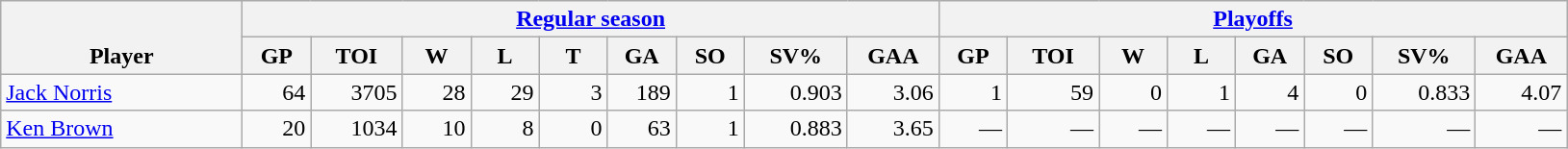<table class="wikitable" style="text-align:right">
<tr>
<th rowspan="2" valign="bottom" style="width:10em">Player</th>
<th colspan="9"><a href='#'>Regular season</a></th>
<th colspan="8"><a href='#'>Playoffs</a></th>
</tr>
<tr>
<th style="width:2.5em">GP</th>
<th style="width:3.5em">TOI</th>
<th style="width:2.5em">W</th>
<th style="width:2.5em">L</th>
<th style="width:2.5em">T</th>
<th style="width:2.5em">GA</th>
<th style="width:2.5em">SO</th>
<th style="width:4em">SV%</th>
<th style="width:3.5em">GAA</th>
<th style="width:2.5em">GP</th>
<th style="width:3.5em">TOI</th>
<th style="width:2.5em">W</th>
<th style="width:2.5em">L</th>
<th style="width:2.5em">GA</th>
<th style="width:2.5em">SO</th>
<th style="width:4em">SV%</th>
<th style="width:3.5em">GAA</th>
</tr>
<tr>
<td align=left><a href='#'>Jack Norris</a></td>
<td>64</td>
<td>3705</td>
<td>28</td>
<td>29</td>
<td>3</td>
<td>189</td>
<td>1</td>
<td>0.903</td>
<td>3.06</td>
<td>1</td>
<td>59</td>
<td>0</td>
<td>1</td>
<td>4</td>
<td>0</td>
<td>0.833</td>
<td>4.07</td>
</tr>
<tr>
<td align=left><a href='#'>Ken Brown</a></td>
<td>20</td>
<td>1034</td>
<td>10</td>
<td>8</td>
<td>0</td>
<td>63</td>
<td>1</td>
<td>0.883</td>
<td>3.65</td>
<td>—</td>
<td>—</td>
<td>—</td>
<td>—</td>
<td>—</td>
<td>—</td>
<td>—</td>
<td>—</td>
</tr>
</table>
